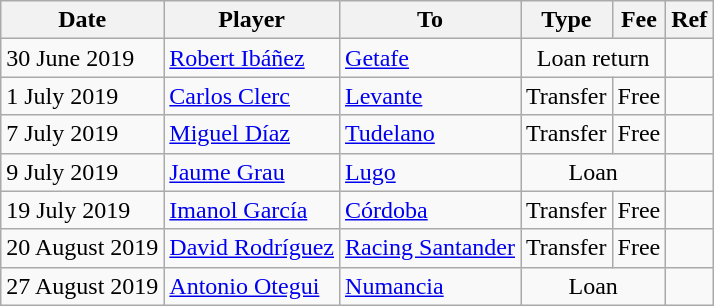<table class="wikitable">
<tr>
<th>Date</th>
<th>Player</th>
<th>To</th>
<th>Type</th>
<th>Fee</th>
<th>Ref</th>
</tr>
<tr>
<td>30 June 2019</td>
<td> <a href='#'>Robert Ibáñez</a></td>
<td><a href='#'>Getafe</a></td>
<td style="text-align:center;" colspan="2">Loan return</td>
<td align=center></td>
</tr>
<tr>
<td>1 July 2019</td>
<td> <a href='#'>Carlos Clerc</a></td>
<td><a href='#'>Levante</a></td>
<td align=center>Transfer</td>
<td align=center>Free</td>
<td align=center></td>
</tr>
<tr>
<td>7 July 2019</td>
<td> <a href='#'>Miguel Díaz</a></td>
<td><a href='#'>Tudelano</a></td>
<td align=center>Transfer</td>
<td align=center>Free</td>
<td align=center></td>
</tr>
<tr>
<td>9 July 2019</td>
<td> <a href='#'>Jaume Grau</a></td>
<td><a href='#'>Lugo</a></td>
<td style="text-align:center;" colspan="2">Loan</td>
<td align=center></td>
</tr>
<tr>
<td>19 July 2019</td>
<td> <a href='#'>Imanol García</a></td>
<td><a href='#'>Córdoba</a></td>
<td align=center>Transfer</td>
<td align=center>Free</td>
<td align=center></td>
</tr>
<tr>
<td>20 August 2019</td>
<td> <a href='#'>David Rodríguez</a></td>
<td><a href='#'>Racing Santander</a></td>
<td align=center>Transfer</td>
<td align=center>Free</td>
<td align=center></td>
</tr>
<tr>
<td>27 August 2019</td>
<td> <a href='#'>Antonio Otegui</a></td>
<td><a href='#'>Numancia</a></td>
<td style="text-align:center;" colspan="2">Loan</td>
<td align=center></td>
</tr>
</table>
